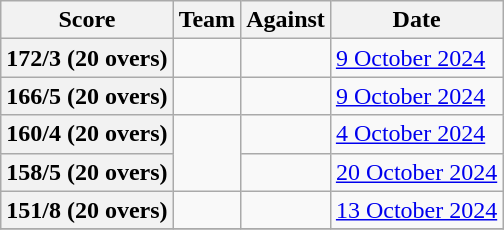<table class="wikitable sortable" style="text-align:left;">
<tr>
<th scope=col>Score</th>
<th scope=col>Team</th>
<th scope=col>Against</th>
<th scope=col data-sort-type=date>Date</th>
</tr>
<tr>
<th>172/3 (20 overs)</th>
<td></td>
<td></td>
<td><a href='#'>9 October 2024</a></td>
</tr>
<tr>
<th>166/5 (20 overs)</th>
<td></td>
<td></td>
<td><a href='#'>9 October 2024</a></td>
</tr>
<tr>
<th>160/4 (20 overs)</th>
<td rowspan=2></td>
<td></td>
<td><a href='#'>4 October 2024</a></td>
</tr>
<tr>
<th>158/5 (20 overs)</th>
<td></td>
<td><a href='#'>20 October 2024</a></td>
</tr>
<tr>
<th>151/8 (20 overs)</th>
<td></td>
<td></td>
<td><a href='#'>13 October 2024</a></td>
</tr>
<tr>
</tr>
</table>
